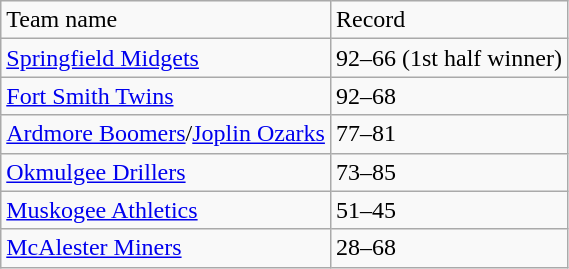<table class="wikitable">
<tr>
<td>Team name</td>
<td>Record</td>
</tr>
<tr>
<td><a href='#'>Springfield Midgets</a></td>
<td>92–66 (1st half winner)</td>
</tr>
<tr>
<td><a href='#'>Fort Smith Twins</a></td>
<td>92–68</td>
</tr>
<tr>
<td><a href='#'>Ardmore Boomers</a>/<a href='#'>Joplin Ozarks</a></td>
<td>77–81</td>
</tr>
<tr>
<td><a href='#'>Okmulgee Drillers</a></td>
<td>73–85</td>
</tr>
<tr>
<td><a href='#'>Muskogee Athletics</a></td>
<td>51–45</td>
</tr>
<tr>
<td><a href='#'>McAlester Miners</a></td>
<td>28–68</td>
</tr>
</table>
